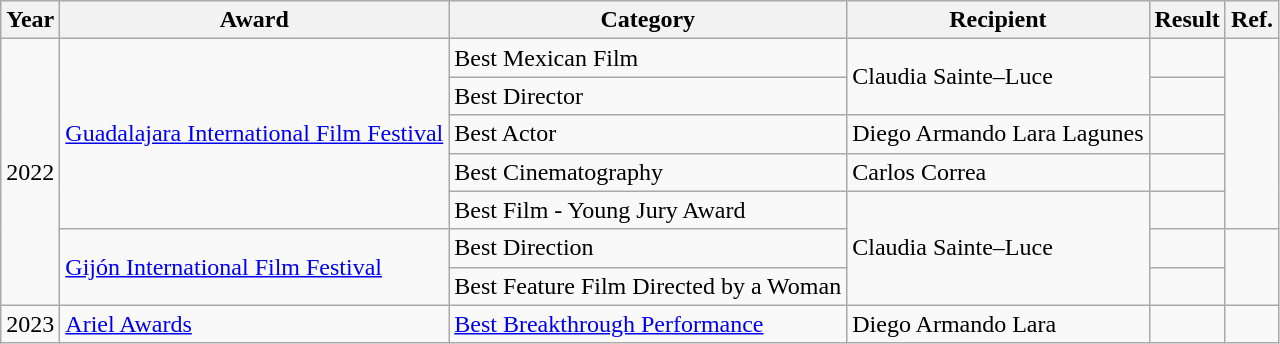<table class="wikitable">
<tr>
<th>Year</th>
<th>Award</th>
<th>Category</th>
<th>Recipient</th>
<th>Result</th>
<th>Ref.</th>
</tr>
<tr>
<td rowspan="7">2022</td>
<td rowspan="5"><a href='#'>Guadalajara International Film Festival</a></td>
<td>Best Mexican Film</td>
<td rowspan="2">Claudia Sainte–Luce</td>
<td></td>
<td rowspan="5"></td>
</tr>
<tr>
<td>Best Director</td>
<td></td>
</tr>
<tr>
<td>Best Actor</td>
<td>Diego Armando Lara Lagunes</td>
<td></td>
</tr>
<tr>
<td>Best Cinematography</td>
<td>Carlos Correa</td>
<td></td>
</tr>
<tr>
<td>Best Film - Young Jury Award</td>
<td rowspan="3">Claudia Sainte–Luce</td>
<td></td>
</tr>
<tr>
<td rowspan="2"><a href='#'>Gijón International Film Festival</a></td>
<td>Best Direction</td>
<td></td>
<td rowspan="2"></td>
</tr>
<tr>
<td>Best Feature Film Directed by a Woman</td>
<td></td>
</tr>
<tr>
<td>2023</td>
<td><a href='#'>Ariel Awards</a></td>
<td><a href='#'>Best Breakthrough Performance</a></td>
<td>Diego Armando Lara</td>
<td></td>
<td></td>
</tr>
</table>
